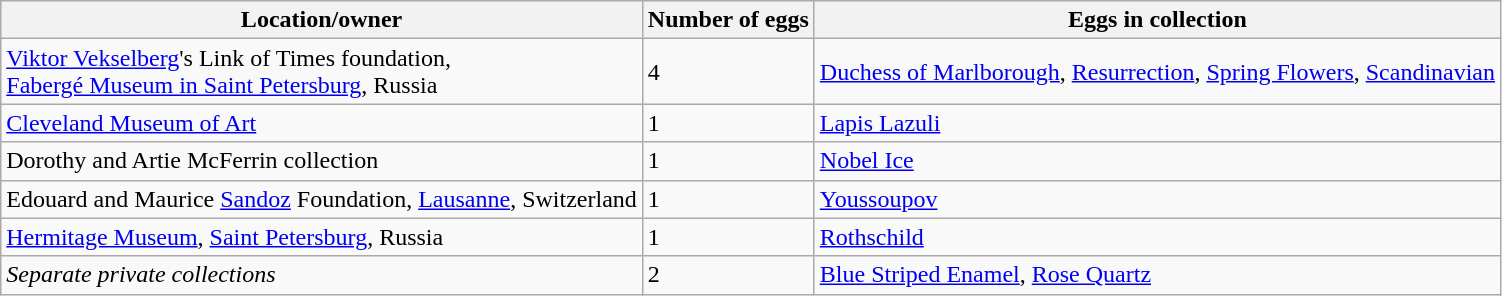<table class="wikitable sortable plainrowheaders">
<tr>
<th>Location/owner</th>
<th>Number of eggs</th>
<th>Eggs in collection</th>
</tr>
<tr>
<td><a href='#'>Viktor Vekselberg</a>'s Link of Times foundation, <br> <a href='#'>Fabergé Museum in Saint Petersburg</a>, Russia</td>
<td>4</td>
<td><a href='#'>Duchess of Marlborough</a>, <a href='#'>Resurrection</a>, <a href='#'>Spring Flowers</a>, <a href='#'>Scandinavian</a></td>
</tr>
<tr>
<td><a href='#'>Cleveland Museum of Art</a></td>
<td>1</td>
<td><a href='#'>Lapis Lazuli</a></td>
</tr>
<tr>
<td>Dorothy and Artie McFerrin collection</td>
<td>1</td>
<td><a href='#'>Nobel Ice</a></td>
</tr>
<tr>
<td>Edouard and Maurice <a href='#'>Sandoz</a> Foundation, <a href='#'>Lausanne</a>, Switzerland</td>
<td>1</td>
<td><a href='#'>Youssoupov</a></td>
</tr>
<tr>
<td><a href='#'>Hermitage Museum</a>, <a href='#'>Saint Petersburg</a>, Russia</td>
<td>1</td>
<td><a href='#'>Rothschild</a></td>
</tr>
<tr>
<td><em>Separate private collections</em></td>
<td>2</td>
<td><a href='#'>Blue Striped Enamel</a>, <a href='#'>Rose Quartz</a></td>
</tr>
</table>
